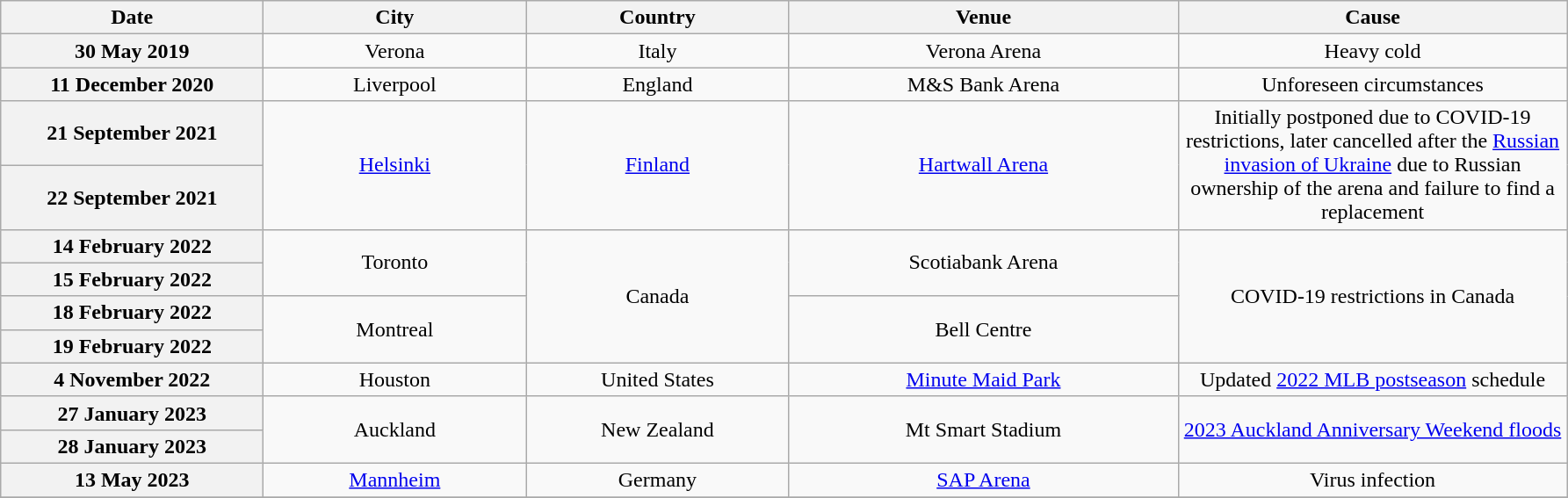<table class="wikitable plainrowheaders" style="text-align:center;">
<tr>
<th scope="col" style="width:12em;">Date</th>
<th scope="col" style="width:12em;">City</th>
<th scope="col" style="width:12em;">Country</th>
<th scope="col" style="width:18em;">Venue</th>
<th scope="col" style="width:18em;">Cause</th>
</tr>
<tr>
<th scope="row">30 May 2019</th>
<td>Verona</td>
<td>Italy</td>
<td>Verona Arena</td>
<td>Heavy cold</td>
</tr>
<tr>
<th scope="row">11 December 2020</th>
<td>Liverpool</td>
<td>England</td>
<td>M&S Bank Arena</td>
<td>Unforeseen circumstances</td>
</tr>
<tr>
<th scope="row">21 September 2021</th>
<td rowspan="2"><a href='#'>Helsinki</a></td>
<td rowspan="2"><a href='#'>Finland</a></td>
<td rowspan="2"><a href='#'>Hartwall Arena</a></td>
<td rowspan="2">Initially postponed due to COVID-19 restrictions, later cancelled after the <a href='#'>Russian invasion of Ukraine</a> due to Russian ownership of the arena and failure to find a replacement</td>
</tr>
<tr>
<th scope="row">22 September 2021</th>
</tr>
<tr>
<th scope="row">14 February 2022</th>
<td rowspan="2">Toronto</td>
<td rowspan="4">Canada</td>
<td rowspan="2">Scotiabank Arena</td>
<td rowspan="4">COVID-19 restrictions in Canada</td>
</tr>
<tr>
<th scope="row">15 February 2022</th>
</tr>
<tr>
<th scope="row">18 February 2022</th>
<td rowspan="2">Montreal</td>
<td rowspan="2">Bell Centre</td>
</tr>
<tr>
<th scope="row">19 February 2022</th>
</tr>
<tr>
<th scope="row">4 November 2022</th>
<td>Houston</td>
<td>United States</td>
<td><a href='#'>Minute Maid Park</a></td>
<td>Updated <a href='#'>2022 MLB postseason</a> schedule</td>
</tr>
<tr>
<th scope="row">27 January 2023</th>
<td rowspan="2">Auckland</td>
<td rowspan="2">New Zealand</td>
<td rowspan="2">Mt Smart Stadium</td>
<td rowspan="2"><a href='#'>2023 Auckland Anniversary Weekend floods</a></td>
</tr>
<tr>
<th scope="row">28 January 2023</th>
</tr>
<tr>
<th scope="row">13 May 2023</th>
<td><a href='#'>Mannheim</a></td>
<td>Germany</td>
<td><a href='#'>SAP Arena</a></td>
<td>Virus infection</td>
</tr>
<tr>
</tr>
</table>
